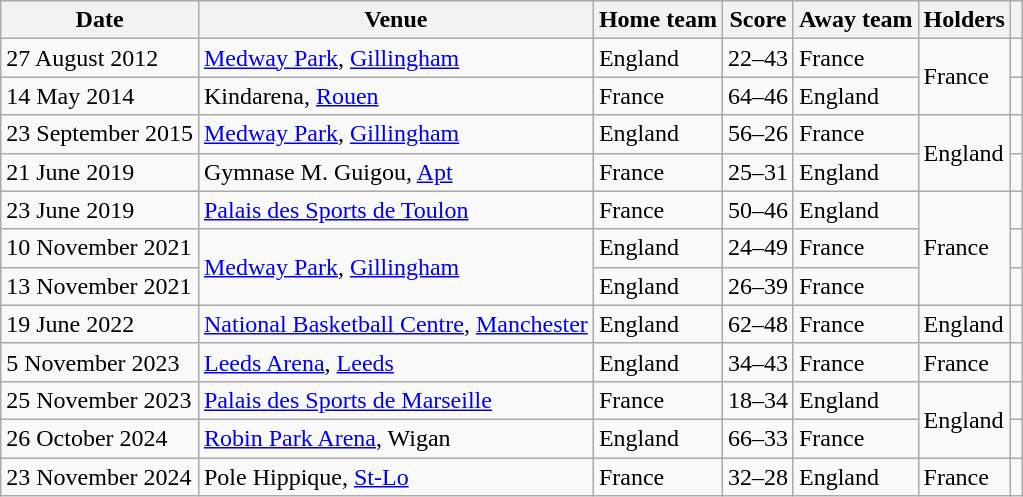<table class="wikitable">
<tr>
<th>Date</th>
<th>Venue</th>
<th>Home team</th>
<th>Score</th>
<th>Away team</th>
<th>Holders</th>
<th></th>
</tr>
<tr>
<td>27 August 2012</td>
<td><a href='#'>Medway Park</a>, <a href='#'>Gillingham</a></td>
<td>England</td>
<td>22–43</td>
<td>France</td>
<td rowspan=2>France</td>
<td></td>
</tr>
<tr>
<td>14 May 2014</td>
<td>Kindarena, <a href='#'>Rouen</a></td>
<td>France</td>
<td>64–46</td>
<td>England</td>
<td></td>
</tr>
<tr>
<td>23 September 2015</td>
<td><a href='#'>Medway Park</a>, <a href='#'>Gillingham</a></td>
<td>England</td>
<td>56–26</td>
<td>France</td>
<td rowspan=2>England</td>
<td></td>
</tr>
<tr>
<td>21 June 2019</td>
<td>Gymnase M. Guigou, <a href='#'>Apt</a></td>
<td>France</td>
<td>25–31</td>
<td>England</td>
<td></td>
</tr>
<tr>
<td>23 June 2019</td>
<td><a href='#'>Palais des Sports de Toulon</a></td>
<td>France</td>
<td>50–46</td>
<td>England</td>
<td rowspan=3>France</td>
<td></td>
</tr>
<tr>
<td>10 November 2021</td>
<td rowspan="2"><a href='#'>Medway Park</a>, <a href='#'>Gillingham</a></td>
<td>England</td>
<td>24–49</td>
<td>France</td>
<td></td>
</tr>
<tr>
<td>13 November 2021</td>
<td>England</td>
<td>26–39</td>
<td>France</td>
<td></td>
</tr>
<tr>
<td>19 June 2022</td>
<td><a href='#'>National Basketball Centre</a>, <a href='#'>Manchester</a></td>
<td>England</td>
<td>62–48</td>
<td>France</td>
<td>England</td>
<td></td>
</tr>
<tr>
<td>5 November 2023</td>
<td><a href='#'>Leeds Arena</a>, <a href='#'>Leeds</a></td>
<td>England</td>
<td>34–43</td>
<td>France</td>
<td>France</td>
<td></td>
</tr>
<tr>
<td>25 November 2023</td>
<td><a href='#'>Palais des Sports de Marseille</a></td>
<td>France</td>
<td>18–34</td>
<td>England</td>
<td rowspan=2>England</td>
<td></td>
</tr>
<tr>
<td>26 October 2024</td>
<td><a href='#'>Robin Park Arena</a>, Wigan</td>
<td>England</td>
<td>66–33</td>
<td>France</td>
<td></td>
</tr>
<tr>
<td>23 November 2024</td>
<td>Pole Hippique, <a href='#'>St-Lo</a></td>
<td>France</td>
<td>32–28</td>
<td>England</td>
<td>France</td>
<td></td>
</tr>
</table>
